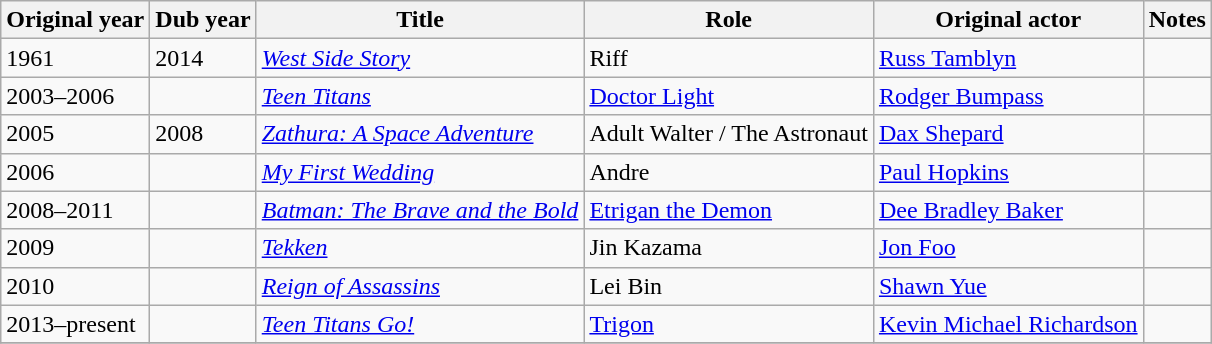<table class="wikitable sortable">
<tr>
<th>Original year</th>
<th>Dub year</th>
<th>Title</th>
<th>Role</th>
<th>Original actor</th>
<th>Notes</th>
</tr>
<tr>
<td>1961</td>
<td>2014</td>
<td><em><a href='#'>West Side Story</a></em></td>
<td>Riff</td>
<td><a href='#'>Russ Tamblyn</a></td>
<td></td>
</tr>
<tr>
<td>2003–2006</td>
<td></td>
<td><em><a href='#'>Teen Titans</a></em></td>
<td><a href='#'>Doctor Light</a></td>
<td><a href='#'>Rodger Bumpass</a></td>
<td></td>
</tr>
<tr>
<td>2005</td>
<td>2008</td>
<td><em><a href='#'>Zathura: A Space Adventure</a></em></td>
<td>Adult Walter / The Astronaut</td>
<td><a href='#'>Dax Shepard</a></td>
<td></td>
</tr>
<tr>
<td>2006</td>
<td></td>
<td><em><a href='#'>My First Wedding</a></em></td>
<td>Andre</td>
<td><a href='#'>Paul Hopkins</a></td>
<td></td>
</tr>
<tr>
<td>2008–2011</td>
<td></td>
<td><em><a href='#'>Batman: The Brave and the Bold</a></em></td>
<td><a href='#'>Etrigan the Demon</a></td>
<td><a href='#'>Dee Bradley Baker</a></td>
<td></td>
</tr>
<tr>
<td>2009</td>
<td></td>
<td><em><a href='#'>Tekken</a></em></td>
<td>Jin Kazama</td>
<td><a href='#'>Jon Foo</a></td>
<td></td>
</tr>
<tr>
<td>2010</td>
<td></td>
<td><em><a href='#'>Reign of Assassins</a></em></td>
<td>Lei Bin</td>
<td><a href='#'>Shawn Yue</a></td>
<td></td>
</tr>
<tr>
<td>2013–present</td>
<td></td>
<td><em><a href='#'>Teen Titans Go!</a></em></td>
<td><a href='#'>Trigon</a></td>
<td><a href='#'>Kevin Michael Richardson</a></td>
<td></td>
</tr>
<tr>
</tr>
</table>
